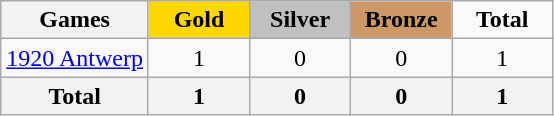<table class="wikitable">
<tr align=center>
<th>Games</th>
<td width=60 bgcolor=gold><strong>Gold</strong></td>
<td width=60 bgcolor=silver><strong>Silver</strong></td>
<td width=60 bgcolor=cc9966><strong>Bronze</strong></td>
<td width=60><strong>Total</strong></td>
</tr>
<tr align=center>
<td align=left><a href='#'>1920 Antwerp</a></td>
<td>1</td>
<td>0</td>
<td>0</td>
<td>1</td>
</tr>
<tr align=center>
<th>Total</th>
<th>1</th>
<th>0</th>
<th>0</th>
<th>1</th>
</tr>
</table>
